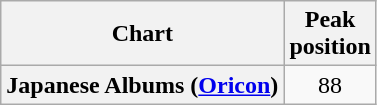<table class="wikitable plainrowheaders" style="text-align:center;">
<tr>
<th scope="col">Chart</th>
<th scope="col">Peak<br>position</th>
</tr>
<tr>
<th scope="row">Japanese Albums (<a href='#'>Oricon</a>)</th>
<td>88</td>
</tr>
</table>
